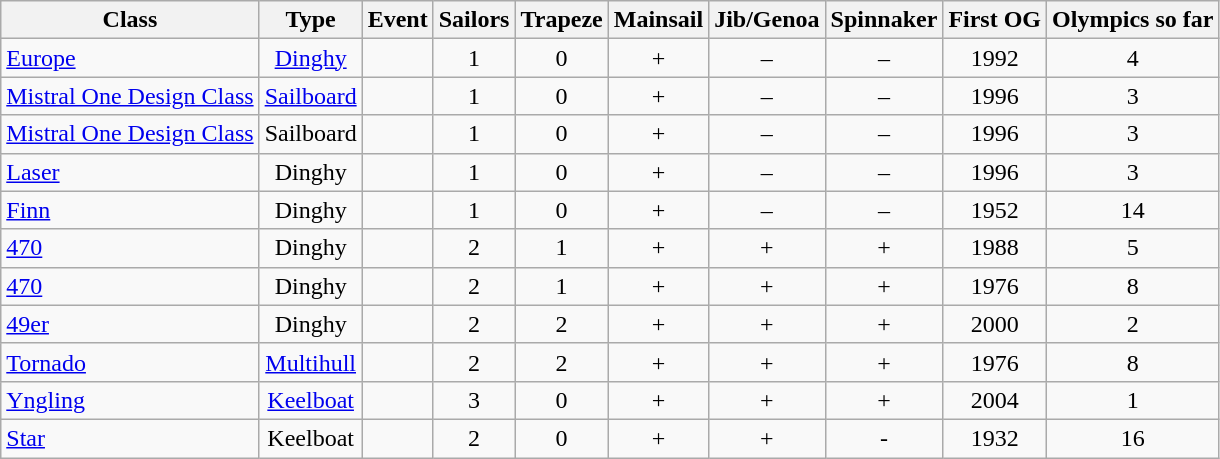<table class="wikitable" style="text-align:center">
<tr>
<th>Class</th>
<th>Type</th>
<th>Event</th>
<th>Sailors</th>
<th>Trapeze</th>
<th>Mainsail</th>
<th>Jib/Genoa</th>
<th>Spinnaker</th>
<th>First OG</th>
<th>Olympics so far</th>
</tr>
<tr>
<td style="text-align:left"><a href='#'>Europe</a></td>
<td><a href='#'>Dinghy</a></td>
<td></td>
<td>1</td>
<td>0</td>
<td>+</td>
<td>–</td>
<td>–</td>
<td>1992</td>
<td>4</td>
</tr>
<tr>
<td style="text-align:left"><a href='#'>Mistral One Design Class</a></td>
<td><a href='#'>Sailboard</a></td>
<td></td>
<td>1</td>
<td>0</td>
<td>+</td>
<td>–</td>
<td>–</td>
<td>1996</td>
<td>3</td>
</tr>
<tr>
<td style="text-align:left"><a href='#'>Mistral One Design Class</a></td>
<td>Sailboard</td>
<td></td>
<td>1</td>
<td>0</td>
<td>+</td>
<td>–</td>
<td>–</td>
<td>1996</td>
<td>3</td>
</tr>
<tr>
<td style="text-align:left"><a href='#'>Laser</a></td>
<td>Dinghy</td>
<td></td>
<td>1</td>
<td>0</td>
<td>+</td>
<td>–</td>
<td>–</td>
<td>1996</td>
<td>3</td>
</tr>
<tr>
<td style="text-align:left"><a href='#'>Finn</a></td>
<td>Dinghy</td>
<td></td>
<td>1</td>
<td>0</td>
<td>+</td>
<td>–</td>
<td>–</td>
<td>1952</td>
<td>14</td>
</tr>
<tr>
<td style="text-align:left"><a href='#'>470</a></td>
<td>Dinghy</td>
<td></td>
<td>2</td>
<td>1</td>
<td>+</td>
<td>+</td>
<td>+</td>
<td>1988</td>
<td>5</td>
</tr>
<tr>
<td style="text-align:left"><a href='#'>470</a></td>
<td>Dinghy</td>
<td></td>
<td>2</td>
<td>1</td>
<td>+</td>
<td>+</td>
<td>+</td>
<td>1976</td>
<td>8</td>
</tr>
<tr>
<td style="text-align:left"><a href='#'>49er</a></td>
<td>Dinghy</td>
<td></td>
<td>2</td>
<td>2</td>
<td>+</td>
<td>+</td>
<td>+</td>
<td>2000</td>
<td>2</td>
</tr>
<tr>
<td style="text-align:left"><a href='#'>Tornado</a></td>
<td><a href='#'>Multihull</a></td>
<td></td>
<td>2</td>
<td>2</td>
<td>+</td>
<td>+</td>
<td>+</td>
<td>1976</td>
<td>8</td>
</tr>
<tr>
<td style="text-align:left"><a href='#'>Yngling</a></td>
<td><a href='#'>Keelboat</a></td>
<td></td>
<td>3</td>
<td>0</td>
<td>+</td>
<td>+</td>
<td>+</td>
<td>2004</td>
<td>1</td>
</tr>
<tr>
<td style="text-align:left"><a href='#'>Star</a></td>
<td>Keelboat</td>
<td></td>
<td>2</td>
<td>0</td>
<td>+</td>
<td>+</td>
<td>-</td>
<td>1932</td>
<td>16</td>
</tr>
</table>
